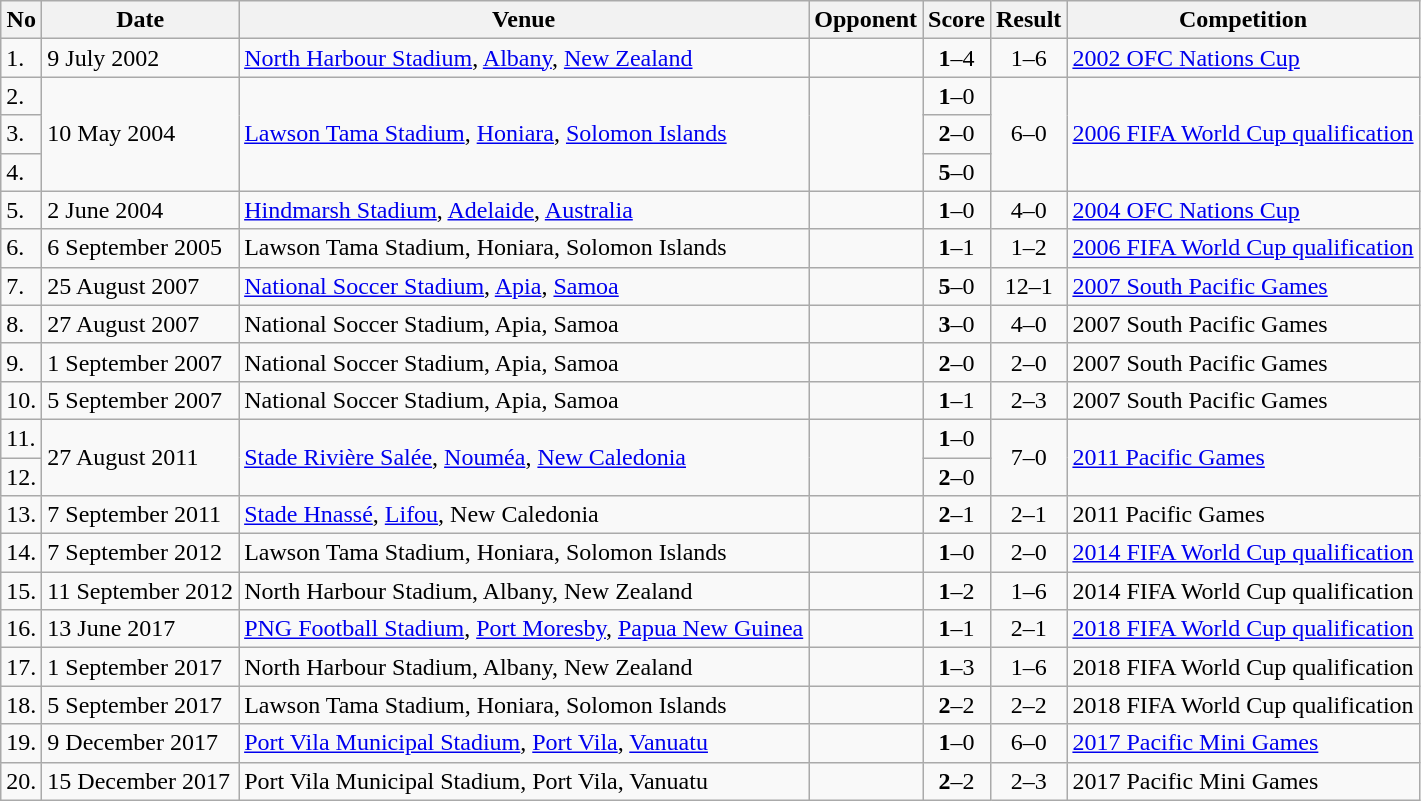<table class="wikitable" style="font-size:100%;">
<tr>
<th>No</th>
<th>Date</th>
<th>Venue</th>
<th>Opponent</th>
<th>Score</th>
<th>Result</th>
<th>Competition</th>
</tr>
<tr>
<td>1.</td>
<td>9 July 2002</td>
<td><a href='#'>North Harbour Stadium</a>, <a href='#'>Albany</a>, <a href='#'>New Zealand</a></td>
<td></td>
<td align=center><strong>1</strong>–4</td>
<td align=center>1–6</td>
<td><a href='#'>2002 OFC Nations Cup</a></td>
</tr>
<tr>
<td>2.</td>
<td rowspan="3">10 May 2004</td>
<td rowspan="3"><a href='#'>Lawson Tama Stadium</a>, <a href='#'>Honiara</a>, <a href='#'>Solomon Islands</a></td>
<td rowspan="3"></td>
<td align=center><strong>1</strong>–0</td>
<td rowspan="3" style="text-align:center">6–0</td>
<td rowspan="3"><a href='#'>2006 FIFA World Cup qualification</a></td>
</tr>
<tr>
<td>3.</td>
<td align=center><strong>2</strong>–0</td>
</tr>
<tr>
<td>4.</td>
<td align=center><strong>5</strong>–0</td>
</tr>
<tr>
<td>5.</td>
<td>2 June 2004</td>
<td><a href='#'>Hindmarsh Stadium</a>, <a href='#'>Adelaide</a>, <a href='#'>Australia</a></td>
<td></td>
<td align=center><strong>1</strong>–0</td>
<td align=center>4–0</td>
<td><a href='#'>2004 OFC Nations Cup</a></td>
</tr>
<tr>
<td>6.</td>
<td>6 September 2005</td>
<td>Lawson Tama Stadium, Honiara, Solomon Islands</td>
<td></td>
<td align=center><strong>1</strong>–1</td>
<td align=center>1–2</td>
<td><a href='#'>2006 FIFA World Cup qualification</a></td>
</tr>
<tr>
<td>7.</td>
<td>25 August 2007</td>
<td><a href='#'>National Soccer Stadium</a>, <a href='#'>Apia</a>, <a href='#'>Samoa</a></td>
<td></td>
<td align=center><strong>5</strong>–0</td>
<td align=center>12–1</td>
<td><a href='#'>2007 South Pacific Games</a></td>
</tr>
<tr>
<td>8.</td>
<td>27 August 2007</td>
<td>National Soccer Stadium, Apia, Samoa</td>
<td></td>
<td align=center><strong>3</strong>–0</td>
<td align=center>4–0</td>
<td>2007 South Pacific Games</td>
</tr>
<tr>
<td>9.</td>
<td>1 September 2007</td>
<td>National Soccer Stadium, Apia, Samoa</td>
<td></td>
<td align=center><strong>2</strong>–0</td>
<td align=center>2–0</td>
<td>2007 South Pacific Games</td>
</tr>
<tr>
<td>10.</td>
<td>5 September 2007</td>
<td>National Soccer Stadium, Apia, Samoa</td>
<td></td>
<td align=center><strong>1</strong>–1</td>
<td align=center>2–3</td>
<td>2007 South Pacific Games</td>
</tr>
<tr>
<td>11.</td>
<td rowspan="2">27 August 2011</td>
<td rowspan="2"><a href='#'>Stade Rivière Salée</a>, <a href='#'>Nouméa</a>, <a href='#'>New Caledonia</a></td>
<td rowspan="2"></td>
<td align=center><strong>1</strong>–0</td>
<td rowspan="2" style="text-align:center">7–0</td>
<td rowspan="2"><a href='#'>2011 Pacific Games</a></td>
</tr>
<tr>
<td>12.</td>
<td align=center><strong>2</strong>–0</td>
</tr>
<tr>
<td>13.</td>
<td>7 September 2011</td>
<td><a href='#'>Stade Hnassé</a>, <a href='#'>Lifou</a>, New Caledonia</td>
<td></td>
<td align=center><strong>2</strong>–1</td>
<td align=center>2–1 </td>
<td>2011 Pacific Games</td>
</tr>
<tr>
<td>14.</td>
<td>7 September 2012</td>
<td>Lawson Tama Stadium, Honiara, Solomon Islands</td>
<td></td>
<td align=center><strong>1</strong>–0</td>
<td align=center>2–0</td>
<td><a href='#'>2014 FIFA World Cup qualification</a></td>
</tr>
<tr>
<td>15.</td>
<td>11 September 2012</td>
<td>North Harbour Stadium, Albany, New Zealand</td>
<td></td>
<td align=center><strong>1</strong>–2</td>
<td align=center>1–6</td>
<td>2014 FIFA World Cup qualification</td>
</tr>
<tr>
<td>16.</td>
<td>13 June 2017</td>
<td><a href='#'>PNG Football Stadium</a>, <a href='#'>Port Moresby</a>, <a href='#'>Papua New Guinea</a></td>
<td></td>
<td align=center><strong>1</strong>–1</td>
<td align=center>2–1</td>
<td><a href='#'>2018 FIFA World Cup qualification</a></td>
</tr>
<tr>
<td>17.</td>
<td>1 September 2017</td>
<td>North Harbour Stadium, Albany, New Zealand</td>
<td></td>
<td align=center><strong>1</strong>–3</td>
<td align=center>1–6</td>
<td>2018 FIFA World Cup qualification</td>
</tr>
<tr>
<td>18.</td>
<td>5 September 2017</td>
<td>Lawson Tama Stadium, Honiara, Solomon Islands</td>
<td></td>
<td align=center><strong>2</strong>–2</td>
<td align=center>2–2</td>
<td>2018 FIFA World Cup qualification</td>
</tr>
<tr>
<td>19.</td>
<td>9 December 2017</td>
<td><a href='#'>Port Vila Municipal Stadium</a>, <a href='#'>Port Vila</a>, <a href='#'>Vanuatu</a></td>
<td></td>
<td align=center><strong>1</strong>–0</td>
<td align=center>6–0</td>
<td><a href='#'>2017 Pacific Mini Games</a></td>
</tr>
<tr>
<td>20.</td>
<td>15 December 2017</td>
<td>Port Vila Municipal Stadium, Port Vila, Vanuatu</td>
<td></td>
<td align=center><strong>2</strong>–2</td>
<td align=center>2–3</td>
<td>2017 Pacific Mini Games</td>
</tr>
</table>
